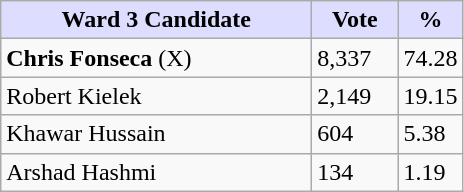<table class="wikitable">
<tr>
<th style="background:#ddf; width:200px;">Ward 3 Candidate</th>
<th style="background:#ddf; width:50px;">Vote</th>
<th style="background:#ddf; width:30px;">%</th>
</tr>
<tr>
<td><strong>Chris Fonseca</strong> (X)</td>
<td>8,337</td>
<td>74.28</td>
</tr>
<tr>
<td>Robert Kielek</td>
<td>2,149</td>
<td>19.15</td>
</tr>
<tr>
<td>Khawar Hussain</td>
<td>604</td>
<td>5.38</td>
</tr>
<tr>
<td>Arshad Hashmi</td>
<td>134</td>
<td>1.19</td>
</tr>
</table>
